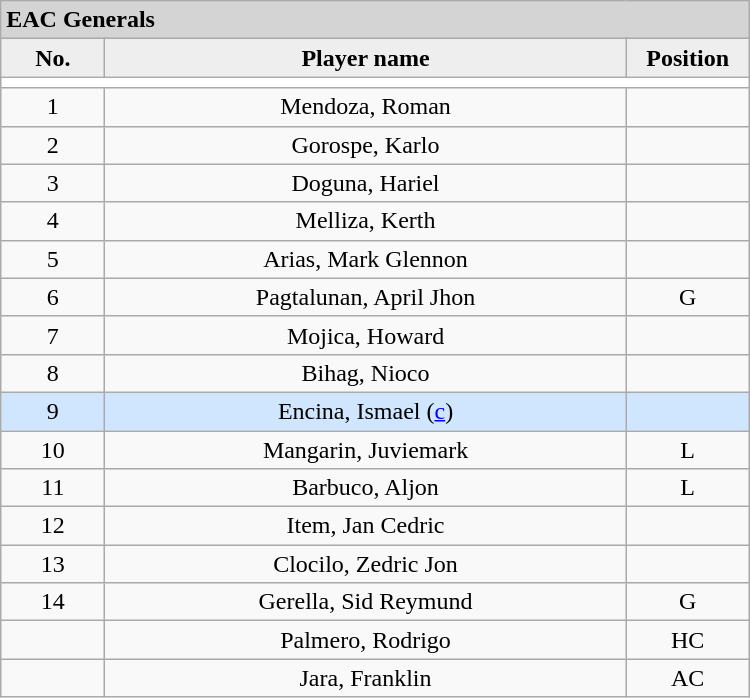<table class='wikitable mw-collapsible mw-collapsed' style='text-align: center; width: 500px; border: none;'>
<tr>
<th style="background:#D4D4D4; text-align:left;" colspan=3> EAC Generals</th>
</tr>
<tr style="background:#EEEEEE; font-weight:bold;">
<td width=10%>No.</td>
<td width=50%>Player name</td>
<td width=10%>Position</td>
</tr>
<tr style="background:#FFFFFF;">
<td colspan=3 align=center></td>
</tr>
<tr>
<td align=center>1</td>
<td>Mendoza, Roman</td>
<td align=center></td>
</tr>
<tr>
<td align=center>2</td>
<td>Gorospe, Karlo</td>
<td align=center></td>
</tr>
<tr>
<td align=center>3</td>
<td>Doguna, Hariel</td>
<td align=center></td>
</tr>
<tr>
<td align=center>4</td>
<td>Melliza, Kerth</td>
<td align=center></td>
</tr>
<tr>
<td align=center>5</td>
<td>Arias, Mark Glennon</td>
<td align=center></td>
</tr>
<tr>
<td align=center>6</td>
<td>Pagtalunan, April Jhon</td>
<td align=center>G</td>
</tr>
<tr>
<td align=center>7</td>
<td>Mojica, Howard</td>
<td align=center></td>
</tr>
<tr>
<td align=center>8</td>
<td>Bihag, Nioco</td>
<td align=center></td>
</tr>
<tr style="background:#D0E6FF;">
<td align=center>9</td>
<td>Encina, Ismael (<a href='#'>c</a>)</td>
<td align=center></td>
</tr>
<tr>
<td align=center>10</td>
<td>Mangarin, Juviemark</td>
<td align=center>L</td>
</tr>
<tr>
<td align=center>11</td>
<td>Barbuco, Aljon</td>
<td align=center>L</td>
</tr>
<tr>
<td align=center>12</td>
<td>Item, Jan Cedric</td>
<td align=center></td>
</tr>
<tr>
<td align=center>13</td>
<td>Clocilo, Zedric Jon</td>
<td align=center></td>
</tr>
<tr>
<td align=center>14</td>
<td>Gerella, Sid Reymund</td>
<td align=center>G</td>
</tr>
<tr>
<td align=center></td>
<td>Palmero, Rodrigo</td>
<td align=center>HC</td>
</tr>
<tr>
<td align=center></td>
<td>Jara, Franklin</td>
<td align=center>AC</td>
</tr>
<tr>
</tr>
</table>
